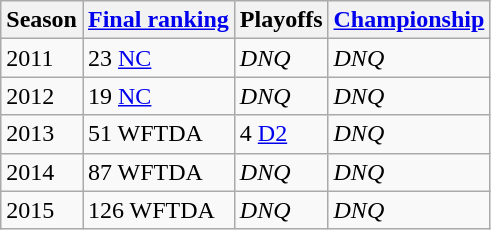<table class="wikitable sortable">
<tr>
<th>Season</th>
<th><a href='#'>Final ranking</a></th>
<th>Playoffs</th>
<th><a href='#'>Championship</a></th>
</tr>
<tr>
<td>2011</td>
<td>23 <a href='#'>NC</a></td>
<td><em>DNQ</em></td>
<td><em>DNQ</em></td>
</tr>
<tr>
<td>2012</td>
<td>19 <a href='#'>NC</a></td>
<td><em>DNQ</em></td>
<td><em>DNQ</em></td>
</tr>
<tr>
<td>2013</td>
<td>51 WFTDA</td>
<td>4 <a href='#'>D2</a></td>
<td><em>DNQ</em></td>
</tr>
<tr>
<td>2014</td>
<td>87 WFTDA</td>
<td><em>DNQ</em></td>
<td><em>DNQ</em></td>
</tr>
<tr>
<td>2015</td>
<td>126 WFTDA</td>
<td><em>DNQ</em></td>
<td><em>DNQ</em></td>
</tr>
</table>
